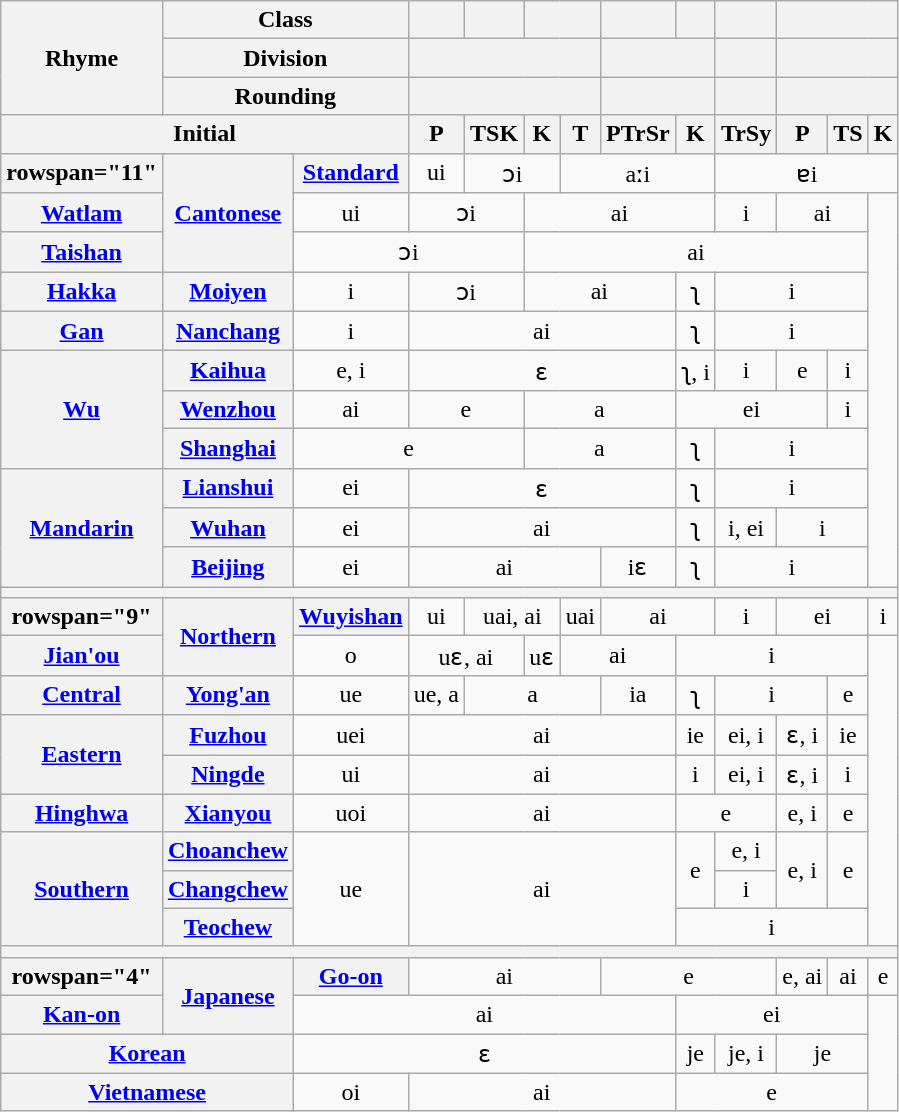<table class="wikitable" style="text-align: center;">
<tr>
<th rowspan="3">Rhyme</th>
<th colspan="2">Class</th>
<th></th>
<th></th>
<th colspan="2"></th>
<th></th>
<th></th>
<th></th>
<th colspan="3"></th>
</tr>
<tr>
<th colspan="2">Division</th>
<th colspan="4"></th>
<th colspan="2"></th>
<th></th>
<th colspan="3"></th>
</tr>
<tr>
<th colspan="2">Rounding</th>
<th colspan="4"></th>
<th colspan="2"></th>
<th></th>
<th colspan="3"></th>
</tr>
<tr>
<th colspan="3">Initial</th>
<th>P</th>
<th>TSK</th>
<th>K</th>
<th>T</th>
<th>PTrSr</th>
<th>K</th>
<th>TrSy</th>
<th>P</th>
<th>TS</th>
<th>K</th>
</tr>
<tr>
<th>rowspan="11" </th>
<th rowspan="3"><a href='#'>Cantonese</a></th>
<th><a href='#'>Standard</a></th>
<td>ui</td>
<td colspan="2">ɔi</td>
<td colspan="3">aːi</td>
<td colspan="4">ɐi</td>
</tr>
<tr>
<th><a href='#'>Watlam</a></th>
<td>ui</td>
<td colspan="2">ɔi</td>
<td colspan="4">ai</td>
<td>i</td>
<td colspan="2">ai</td>
</tr>
<tr>
<th><a href='#'>Taishan</a></th>
<td colspan="3">ɔi</td>
<td colspan="7">ai</td>
</tr>
<tr>
<th><a href='#'>Hakka</a></th>
<th><a href='#'>Moiyen</a></th>
<td>i</td>
<td colspan="2">ɔi</td>
<td colspan="3">ai</td>
<td>ʅ</td>
<td colspan="3">i</td>
</tr>
<tr>
<th><a href='#'>Gan</a></th>
<th><a href='#'>Nanchang</a></th>
<td>i</td>
<td colspan="5">ai</td>
<td>ʅ</td>
<td colspan="3">i</td>
</tr>
<tr>
<th rowspan="3"><a href='#'>Wu</a></th>
<th><a href='#'>Kaihua</a></th>
<td>e, i</td>
<td colspan="5">ɛ</td>
<td>ʅ, i</td>
<td>i</td>
<td>e</td>
<td>i</td>
</tr>
<tr>
<th><a href='#'>Wenzhou</a></th>
<td>ai</td>
<td colspan="2">e</td>
<td colspan="3">a</td>
<td colspan="3">ei</td>
<td>i</td>
</tr>
<tr>
<th><a href='#'>Shanghai</a></th>
<td colspan="3">e</td>
<td colspan="3">a</td>
<td>ʅ</td>
<td colspan="3">i</td>
</tr>
<tr>
<th rowspan="3"><a href='#'>Mandarin</a></th>
<th><a href='#'>Lianshui</a></th>
<td>ei</td>
<td colspan="5">ɛ</td>
<td>ʅ</td>
<td colspan="3">i</td>
</tr>
<tr>
<th><a href='#'>Wuhan</a></th>
<td>ei</td>
<td colspan="5">ai</td>
<td>ʅ</td>
<td>i, ei</td>
<td colspan="2">i</td>
</tr>
<tr>
<th><a href='#'>Beijing</a></th>
<td>ei</td>
<td colspan="4">ai</td>
<td>iɛ</td>
<td>ʅ</td>
<td colspan="3">i</td>
</tr>
<tr>
<th colspan="13"></th>
</tr>
<tr>
<th>rowspan="9" </th>
<th rowspan="2"><a href='#'>Northern</a></th>
<th><a href='#'>Wuyishan</a></th>
<td>ui</td>
<td colspan="2">uai, ai</td>
<td>uai</td>
<td colspan="2">ai</td>
<td>i</td>
<td colspan="2">ei</td>
<td>i</td>
</tr>
<tr>
<th><a href='#'>Jian'ou</a></th>
<td>o</td>
<td colspan="2">uɛ, ai</td>
<td>uɛ</td>
<td colspan="2">ai</td>
<td colspan="4">i</td>
</tr>
<tr>
<th><a href='#'>Central</a></th>
<th><a href='#'>Yong'an</a></th>
<td>ue</td>
<td>ue, a</td>
<td colspan="3">a</td>
<td>ia</td>
<td>ʅ</td>
<td colspan="2">i</td>
<td>e</td>
</tr>
<tr>
<th rowspan="2"><a href='#'>Eastern</a></th>
<th><a href='#'>Fuzhou</a></th>
<td>uei</td>
<td colspan="5">ai</td>
<td>ie</td>
<td>ei, i</td>
<td>ɛ, i</td>
<td>ie</td>
</tr>
<tr>
<th><a href='#'>Ningde</a></th>
<td>ui</td>
<td colspan="5">ai</td>
<td>i</td>
<td>ei, i</td>
<td>ɛ, i</td>
<td>i</td>
</tr>
<tr>
<th><a href='#'>Hinghwa</a></th>
<th><a href='#'>Xianyou</a></th>
<td>uoi</td>
<td colspan="5">ai</td>
<td colspan="2">e</td>
<td>e, i</td>
<td>e</td>
</tr>
<tr>
<th rowspan="3"><a href='#'>Southern</a></th>
<th><a href='#'>Choanchew</a></th>
<td rowspan="3">ue</td>
<td colspan="5" rowspan="3">ai</td>
<td rowspan="2">e</td>
<td>e, i</td>
<td rowspan="2">e, i</td>
<td rowspan="2">e</td>
</tr>
<tr>
<th><a href='#'>Changchew</a></th>
<td>i</td>
</tr>
<tr>
<th><a href='#'>Teochew</a></th>
<td colspan="4">i</td>
</tr>
<tr>
<th colspan="13"></th>
</tr>
<tr>
<th>rowspan="4" </th>
<th rowspan="2"><a href='#'>Japanese</a></th>
<th><a href='#'>Go-on</a></th>
<td colspan="4">ai</td>
<td colspan="3">e</td>
<td>e, ai</td>
<td>ai</td>
<td>e</td>
</tr>
<tr>
<th><a href='#'>Kan-on</a></th>
<td colspan="6">ai</td>
<td colspan="4">ei</td>
</tr>
<tr>
<th colspan="2"><a href='#'>Korean</a></th>
<td colspan="6">ɛ</td>
<td>je</td>
<td>je, i</td>
<td colspan="2">je</td>
</tr>
<tr>
<th colspan="2"><a href='#'>Vietnamese</a></th>
<td>oi</td>
<td colspan="5">ai</td>
<td colspan="4">e</td>
</tr>
</table>
